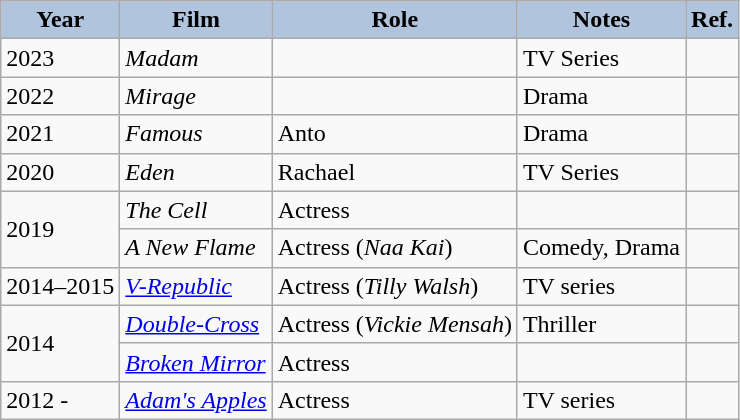<table class="wikitable">
<tr>
<th style="background:#B0C4DE;">Year</th>
<th style="background:#B0C4DE;">Film</th>
<th style="background:#B0C4DE;">Role</th>
<th style="background:#B0C4DE;">Notes</th>
<th style="background:#B0C4DE;">Ref.</th>
</tr>
<tr>
<td>2023</td>
<td><em>Madam</em></td>
<td></td>
<td>TV Series</td>
<td></td>
</tr>
<tr>
<td>2022</td>
<td><em>Mirage</em></td>
<td></td>
<td>Drama</td>
<td></td>
</tr>
<tr>
<td>2021</td>
<td><em>Famous</em></td>
<td>Anto</td>
<td>Drama</td>
<td></td>
</tr>
<tr>
<td>2020</td>
<td><em>Eden</em></td>
<td>Rachael</td>
<td>TV Series</td>
<td></td>
</tr>
<tr>
<td rowspan=2>2019</td>
<td><em>The Cell</em></td>
<td>Actress</td>
<td></td>
<td></td>
</tr>
<tr>
<td><em>A New Flame</em></td>
<td>Actress (<em>Naa Kai</em>)</td>
<td>Comedy, Drama</td>
<td></td>
</tr>
<tr>
<td>2014–2015</td>
<td><em><a href='#'>V-Republic</a></em></td>
<td>Actress (<em>Tilly Walsh</em>)</td>
<td>TV series</td>
<td></td>
</tr>
<tr>
<td rowspan=2>2014</td>
<td><em><a href='#'>Double-Cross</a></em></td>
<td>Actress (<em>Vickie Mensah</em>)</td>
<td>Thriller</td>
<td></td>
</tr>
<tr>
<td><em><a href='#'>Broken Mirror</a></em></td>
<td>Actress</td>
<td></td>
<td></td>
</tr>
<tr>
<td>2012 -</td>
<td><em><a href='#'>Adam's Apples</a></em></td>
<td>Actress</td>
<td>TV series</td>
<td></td>
</tr>
</table>
